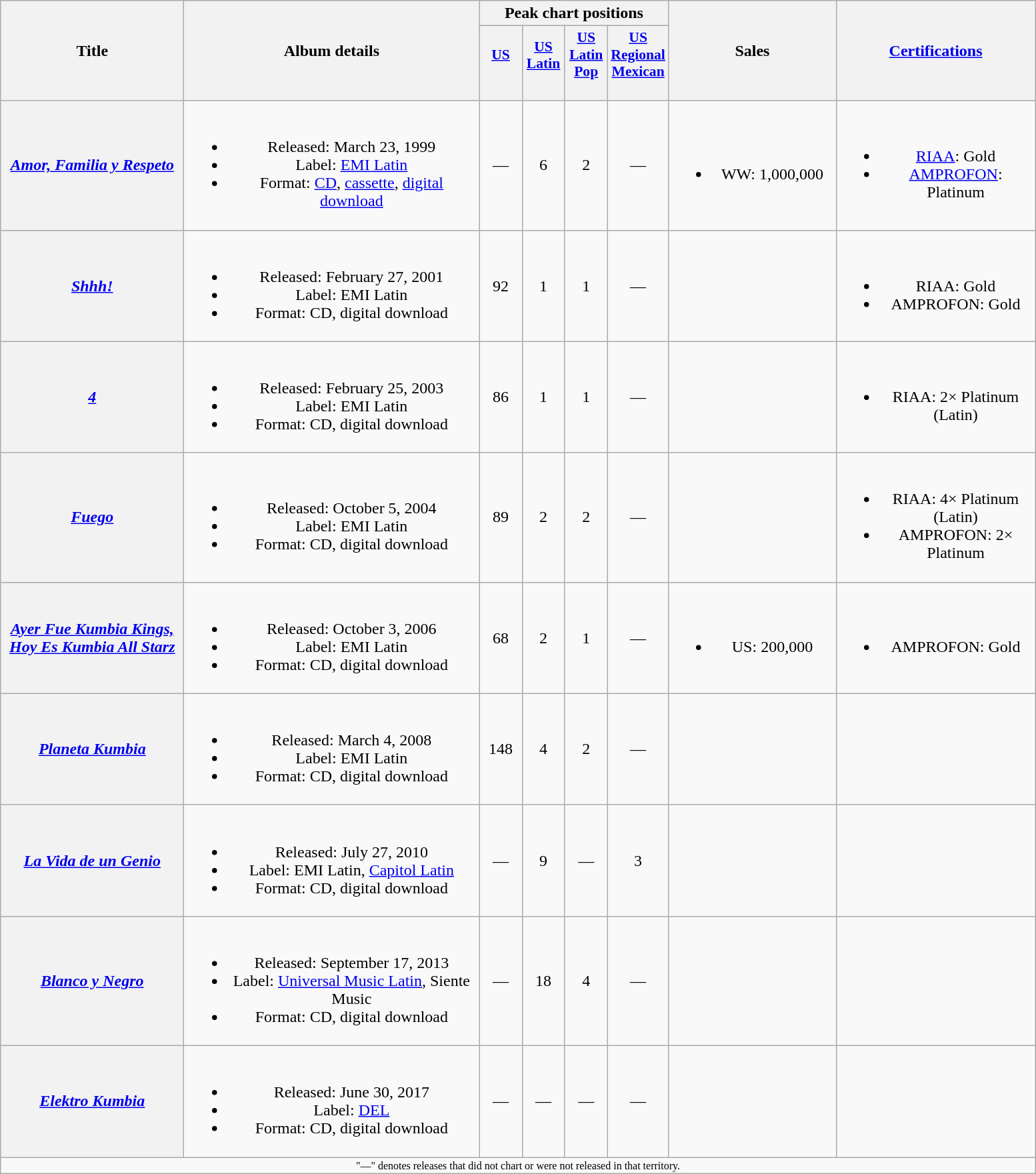<table class="wikitable plainrowheaders" style="text-align:center;">
<tr>
<th scope="col" rowspan="2" style="width:11em;">Title</th>
<th scope="col" rowspan="2" style="width:18em;">Album details</th>
<th scope="col" colspan="4">Peak chart positions</th>
<th scope="col" rowspan="2" style="width:10em;">Sales</th>
<th scope="col" rowspan="2" style="width:12em;"><a href='#'>Certifications</a></th>
</tr>
<tr>
<th scope="col" style="width:2.5em;font-size:90%;"><a href='#'>US</a><br><br></th>
<th scope="col" style="width:2.5em;font-size:90%;"><a href='#'>US Latin</a><br><br></th>
<th scope="col" style="width:2.5em;font-size:90%;"><a href='#'>US Latin Pop</a><br><br></th>
<th scope="col" style="width:2.5em;font-size:90%;"><a href='#'>US Regional Mexican</a><br><br></th>
</tr>
<tr>
<th scope="row"><em><a href='#'>Amor, Familia y Respeto</a></em></th>
<td><br><ul><li>Released: March 23, 1999</li><li>Label: <a href='#'>EMI Latin</a></li><li>Format: <a href='#'>CD</a>, <a href='#'>cassette</a>, <a href='#'>digital download</a></li></ul></td>
<td>—</td>
<td>6</td>
<td>2</td>
<td>—</td>
<td><br><ul><li>WW: 1,000,000</li></ul></td>
<td><br><ul><li><a href='#'>RIAA</a>: Gold</li><li><a href='#'>AMPROFON</a>: Platinum</li></ul></td>
</tr>
<tr>
<th scope="row"><em><a href='#'>Shhh!</a></em></th>
<td><br><ul><li>Released: February 27, 2001</li><li>Label: EMI Latin</li><li>Format: CD, digital download</li></ul></td>
<td>92</td>
<td>1</td>
<td>1</td>
<td>—</td>
<td></td>
<td><br><ul><li>RIAA: Gold</li><li>AMPROFON: Gold</li></ul></td>
</tr>
<tr>
<th scope="row"><em><a href='#'>4</a></em></th>
<td><br><ul><li>Released: February 25, 2003</li><li>Label: EMI Latin</li><li>Format: CD, digital download</li></ul></td>
<td>86</td>
<td>1</td>
<td>1</td>
<td>—</td>
<td></td>
<td><br><ul><li>RIAA: 2× Platinum (Latin)</li></ul></td>
</tr>
<tr>
<th scope="row"><em><a href='#'>Fuego</a></em></th>
<td><br><ul><li>Released: October 5, 2004</li><li>Label: EMI Latin</li><li>Format: CD, digital download</li></ul></td>
<td>89</td>
<td>2</td>
<td>2</td>
<td>—</td>
<td></td>
<td><br><ul><li>RIAA: 4× Platinum (Latin)</li><li>AMPROFON: 2× Platinum</li></ul></td>
</tr>
<tr>
<th scope="row"><em><a href='#'>Ayer Fue Kumbia Kings, Hoy Es Kumbia All Starz</a></em></th>
<td><br><ul><li>Released: October 3, 2006</li><li>Label: EMI Latin</li><li>Format: CD, digital download</li></ul></td>
<td>68</td>
<td>2</td>
<td>1</td>
<td>—</td>
<td><br><ul><li>US: 200,000</li></ul></td>
<td><br><ul><li>AMPROFON: Gold</li></ul></td>
</tr>
<tr>
<th scope="row"><em><a href='#'>Planeta Kumbia</a></em></th>
<td><br><ul><li>Released: March 4, 2008</li><li>Label: EMI Latin</li><li>Format: CD, digital download</li></ul></td>
<td>148</td>
<td>4</td>
<td>2</td>
<td>—</td>
<td></td>
<td></td>
</tr>
<tr>
<th scope="row"><em><a href='#'>La Vida de un Genio</a></em></th>
<td><br><ul><li>Released: July 27, 2010</li><li>Label: EMI Latin, <a href='#'>Capitol Latin</a></li><li>Format: CD, digital download</li></ul></td>
<td>—</td>
<td>9</td>
<td>—</td>
<td>3</td>
<td></td>
<td></td>
</tr>
<tr>
<th scope="row"><em><a href='#'>Blanco y Negro</a></em></th>
<td><br><ul><li>Released: September 17, 2013</li><li>Label: <a href='#'>Universal Music Latin</a>, Siente Music</li><li>Format: CD, digital download</li></ul></td>
<td>—</td>
<td>18</td>
<td>4</td>
<td>—</td>
<td></td>
<td></td>
</tr>
<tr>
<th scope="row"><em><a href='#'>Elektro Kumbia</a></em></th>
<td><br><ul><li>Released: June 30, 2017</li><li>Label: <a href='#'>DEL</a></li><li>Format: CD, digital download</li></ul></td>
<td>—</td>
<td>—</td>
<td>—</td>
<td>—</td>
<td></td>
<td></td>
</tr>
<tr>
<td align="center" colspan="15" style="font-size:8pt">"—" denotes releases that did not chart or were not released in that territory.</td>
</tr>
</table>
